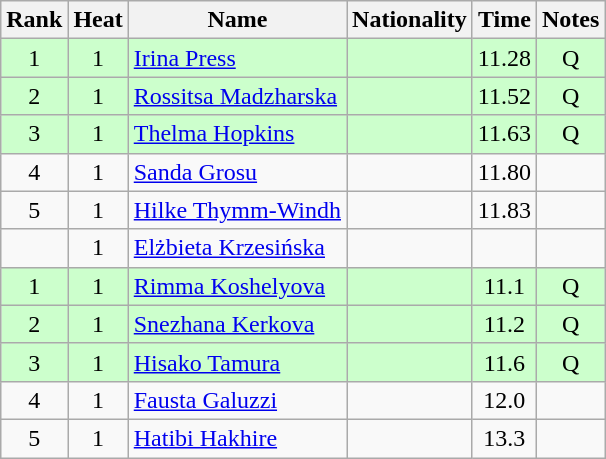<table class="wikitable sortable" style="text-align:center">
<tr>
<th>Rank</th>
<th>Heat</th>
<th>Name</th>
<th>Nationality</th>
<th>Time</th>
<th>Notes</th>
</tr>
<tr bgcolor=ccffcc>
<td>1</td>
<td>1</td>
<td align=left><a href='#'>Irina Press</a></td>
<td align=left></td>
<td>11.28</td>
<td>Q</td>
</tr>
<tr bgcolor=ccffcc>
<td>2</td>
<td>1</td>
<td align=left><a href='#'>Rossitsa Madzharska</a></td>
<td align=left></td>
<td>11.52</td>
<td>Q</td>
</tr>
<tr bgcolor=ccffcc>
<td>3</td>
<td>1</td>
<td align=left><a href='#'>Thelma Hopkins</a></td>
<td align=left></td>
<td>11.63</td>
<td>Q</td>
</tr>
<tr>
<td>4</td>
<td>1</td>
<td align=left><a href='#'>Sanda Grosu</a></td>
<td align=left></td>
<td>11.80</td>
<td></td>
</tr>
<tr>
<td>5</td>
<td>1</td>
<td align=left><a href='#'>Hilke Thymm-Windh</a></td>
<td align=left></td>
<td>11.83</td>
<td></td>
</tr>
<tr>
<td></td>
<td>1</td>
<td align=left><a href='#'>Elżbieta Krzesińska</a></td>
<td align=left></td>
<td></td>
<td></td>
</tr>
<tr bgcolor=ccffcc>
<td>1</td>
<td>1</td>
<td align=left><a href='#'>Rimma Koshelyova</a></td>
<td align=left></td>
<td>11.1</td>
<td>Q</td>
</tr>
<tr bgcolor=ccffcc>
<td>2</td>
<td>1</td>
<td align=left><a href='#'>Snezhana Kerkova</a></td>
<td align=left></td>
<td>11.2</td>
<td>Q</td>
</tr>
<tr bgcolor=ccffcc>
<td>3</td>
<td>1</td>
<td align=left><a href='#'>Hisako Tamura</a></td>
<td align=left></td>
<td>11.6</td>
<td>Q</td>
</tr>
<tr>
<td>4</td>
<td>1</td>
<td align=left><a href='#'>Fausta Galuzzi</a></td>
<td align=left></td>
<td>12.0</td>
<td></td>
</tr>
<tr>
<td>5</td>
<td>1</td>
<td align=left><a href='#'>Hatibi Hakhire</a></td>
<td align=left></td>
<td>13.3</td>
<td></td>
</tr>
</table>
